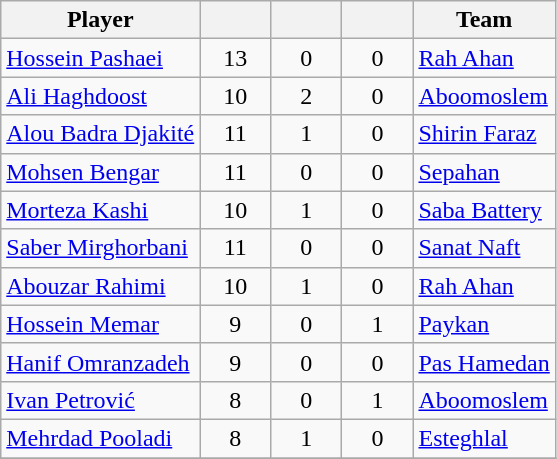<table class="wikitable" style="text-align: center;">
<tr>
<th wight=200>Player</th>
<th width=40></th>
<th width=40></th>
<th width=40></th>
<th wight=180>Team</th>
</tr>
<tr>
<td style="text-align:left"> <a href='#'>Hossein Pashaei</a></td>
<td>13</td>
<td>0</td>
<td>0</td>
<td style="text-align:left"><a href='#'>Rah Ahan</a></td>
</tr>
<tr>
<td style="text-align:left"> <a href='#'>Ali Haghdoost</a></td>
<td>10</td>
<td>2</td>
<td>0</td>
<td style="text-align:left"><a href='#'>Aboomoslem</a></td>
</tr>
<tr>
<td style="text-align:left"> <a href='#'>Alou Badra Djakité</a></td>
<td>11</td>
<td>1</td>
<td>0</td>
<td style="text-align:left"><a href='#'>Shirin Faraz</a></td>
</tr>
<tr>
<td style="text-align:left"> <a href='#'>Mohsen Bengar</a></td>
<td>11</td>
<td>0</td>
<td>0</td>
<td style="text-align:left"><a href='#'>Sepahan</a></td>
</tr>
<tr>
<td style="text-align:left"> <a href='#'>Morteza Kashi</a></td>
<td>10</td>
<td>1</td>
<td>0</td>
<td style="text-align:left"><a href='#'>Saba Battery</a></td>
</tr>
<tr>
<td style="text-align:left"> <a href='#'>Saber Mirghorbani</a></td>
<td>11</td>
<td>0</td>
<td>0</td>
<td style="text-align:left"><a href='#'>Sanat Naft</a></td>
</tr>
<tr>
<td style="text-align:left"> <a href='#'>Abouzar Rahimi</a></td>
<td>10</td>
<td>1</td>
<td>0</td>
<td style="text-align:left"><a href='#'>Rah Ahan</a></td>
</tr>
<tr>
<td style="text-align:left"> <a href='#'>Hossein Memar</a></td>
<td>9</td>
<td>0</td>
<td>1</td>
<td style="text-align:left"><a href='#'>Paykan</a></td>
</tr>
<tr>
<td style="text-align:left"> <a href='#'>Hanif Omranzadeh</a></td>
<td>9</td>
<td>0</td>
<td>0</td>
<td style="text-align:left"><a href='#'>Pas Hamedan</a></td>
</tr>
<tr>
<td style="text-align:left"> <a href='#'>Ivan Petrović</a></td>
<td>8</td>
<td>0</td>
<td>1</td>
<td style="text-align:left"><a href='#'>Aboomoslem</a></td>
</tr>
<tr>
<td style="text-align:left"> <a href='#'>Mehrdad Pooladi</a></td>
<td>8</td>
<td>1</td>
<td>0</td>
<td style="text-align:left"><a href='#'>Esteghlal</a></td>
</tr>
<tr>
</tr>
</table>
